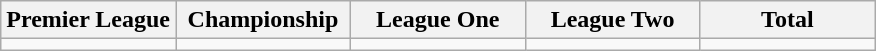<table class="wikitable">
<tr>
<th width="20%">Premier League</th>
<th width="20%">Championship</th>
<th width="20%">League One</th>
<th width="20%">League Two</th>
<th width="20%">Total</th>
</tr>
<tr>
<td></td>
<td></td>
<td></td>
<td></td>
<td></td>
</tr>
</table>
